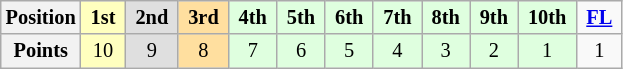<table class="wikitable" style="font-size:85%; text-align:center">
<tr>
<th>Position</th>
<td style="background:#ffffbf;"> <strong>1st</strong> </td>
<td style="background:#dfdfdf;"> <strong>2nd</strong> </td>
<td style="background:#ffdf9f;"> <strong>3rd</strong> </td>
<td style="background:#dfffdf;"> <strong>4th</strong> </td>
<td style="background:#dfffdf;"> <strong>5th</strong> </td>
<td style="background:#dfffdf;"> <strong>6th</strong> </td>
<td style="background:#dfffdf;"> <strong>7th</strong> </td>
<td style="background:#dfffdf;"> <strong>8th</strong> </td>
<td style="background:#dfffdf;"> <strong>9th</strong> </td>
<td style="background:#dfffdf;"> <strong>10th</strong> </td>
<td> <strong><a href='#'>FL</a></strong> </td>
</tr>
<tr>
<th>Points</th>
<td style="background:#ffffbf;">10</td>
<td style="background:#dfdfdf;">9</td>
<td style="background:#ffdf9f;">8</td>
<td style="background:#dfffdf;">7</td>
<td style="background:#dfffdf;">6</td>
<td style="background:#dfffdf;">5</td>
<td style="background:#dfffdf;">4</td>
<td style="background:#dfffdf;">3</td>
<td style="background:#dfffdf;">2</td>
<td style="background:#dfffdf;">1</td>
<td>1</td>
</tr>
</table>
